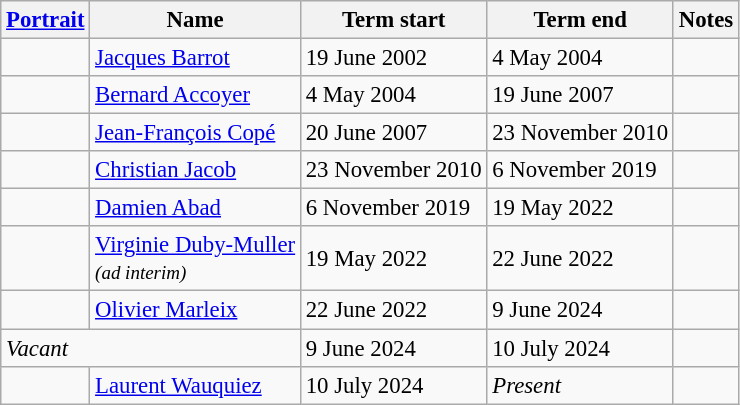<table class="wikitable" style="font-size:95%;">
<tr>
<th><a href='#'>Portrait</a></th>
<th>Name</th>
<th>Term start</th>
<th>Term end</th>
<th>Notes</th>
</tr>
<tr>
<td></td>
<td><a href='#'>Jacques Barrot</a></td>
<td>19 June 2002</td>
<td>4 May 2004</td>
<td></td>
</tr>
<tr>
<td></td>
<td><a href='#'>Bernard Accoyer</a></td>
<td>4 May 2004</td>
<td>19 June 2007</td>
<td></td>
</tr>
<tr>
<td></td>
<td><a href='#'>Jean-François Copé</a></td>
<td>20 June 2007</td>
<td>23 November 2010</td>
<td></td>
</tr>
<tr>
<td></td>
<td><a href='#'>Christian Jacob</a></td>
<td>23 November 2010</td>
<td>6 November 2019</td>
<td></td>
</tr>
<tr>
<td></td>
<td><a href='#'>Damien Abad</a></td>
<td>6 November 2019</td>
<td>19 May 2022</td>
<td></td>
</tr>
<tr>
<td></td>
<td><a href='#'>Virginie Duby-Muller</a><br><em><small>(ad interim)</small></em></td>
<td>19 May 2022</td>
<td>22 June 2022</td>
<td></td>
</tr>
<tr>
<td></td>
<td><a href='#'>Olivier Marleix</a></td>
<td>22 June 2022</td>
<td>9 June 2024</td>
<td></td>
</tr>
<tr>
<td colspan="2"><em>Vacant</em></td>
<td>9 June 2024</td>
<td>10 July 2024</td>
<td></td>
</tr>
<tr>
<td></td>
<td><a href='#'>Laurent Wauquiez</a></td>
<td>10 July 2024</td>
<td><em>Present</em></td>
<td></td>
</tr>
</table>
